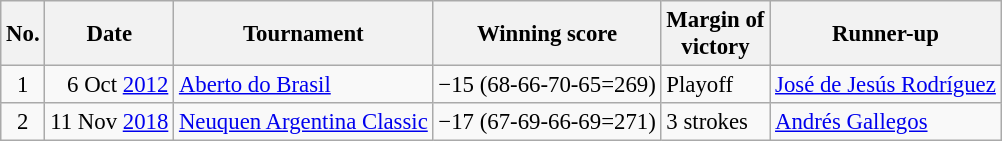<table class="wikitable" style="font-size:95%;">
<tr>
<th>No.</th>
<th>Date</th>
<th>Tournament</th>
<th>Winning score</th>
<th>Margin of<br>victory</th>
<th>Runner-up</th>
</tr>
<tr>
<td align=center>1</td>
<td align=right>6 Oct <a href='#'>2012</a></td>
<td><a href='#'>Aberto do Brasil</a></td>
<td>−15 (68-66-70-65=269)</td>
<td>Playoff</td>
<td> <a href='#'>José de Jesús Rodríguez</a></td>
</tr>
<tr>
<td align=center>2</td>
<td align=right>11 Nov <a href='#'>2018</a></td>
<td><a href='#'>Neuquen Argentina Classic</a></td>
<td>−17 (67-69-66-69=271)</td>
<td>3 strokes</td>
<td> <a href='#'>Andrés Gallegos</a></td>
</tr>
</table>
